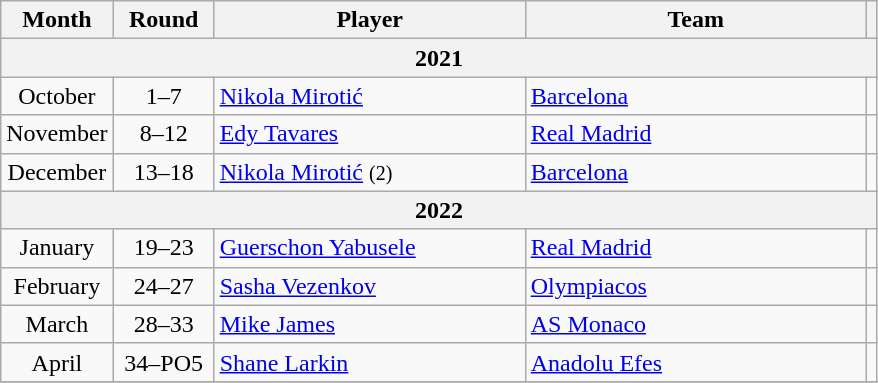<table class="wikitable" style="text-align: center;">
<tr>
<th>Month</th>
<th style="width:60px;">Round</th>
<th style="width:200px;">Player</th>
<th style="width:220px;">Team</th>
<th></th>
</tr>
<tr>
<th colspan=5>2021</th>
</tr>
<tr>
<td>October</td>
<td>1–7</td>
<td align="left"> <a href='#'>Nikola Mirotić</a></td>
<td align="left"> <a href='#'>Barcelona</a></td>
<td></td>
</tr>
<tr>
<td>November</td>
<td>8–12</td>
<td align="left"> <a href='#'>Edy Tavares</a></td>
<td align="left"> <a href='#'>Real Madrid</a></td>
<td></td>
</tr>
<tr>
<td>December</td>
<td>13–18</td>
<td align="left"> <a href='#'>Nikola Mirotić</a> <small>(2)</small></td>
<td align="left"> <a href='#'>Barcelona</a></td>
<td></td>
</tr>
<tr>
<th colspan=5>2022</th>
</tr>
<tr>
<td>January</td>
<td>19–23</td>
<td align="left"> <a href='#'>Guerschon Yabusele</a></td>
<td align="left"> <a href='#'>Real Madrid</a></td>
<td></td>
</tr>
<tr>
<td>February</td>
<td>24–27</td>
<td align="left"> <a href='#'>Sasha Vezenkov</a></td>
<td align="left"> <a href='#'>Olympiacos</a></td>
<td></td>
</tr>
<tr>
<td>March</td>
<td>28–33</td>
<td align="left"> <a href='#'>Mike James</a></td>
<td align="left"> <a href='#'>AS Monaco</a></td>
<td></td>
</tr>
<tr>
<td>April</td>
<td>34–PO5</td>
<td align="left"> <a href='#'>Shane Larkin</a></td>
<td style="text-align:left;"> <a href='#'>Anadolu Efes</a></td>
<td></td>
</tr>
<tr>
</tr>
</table>
